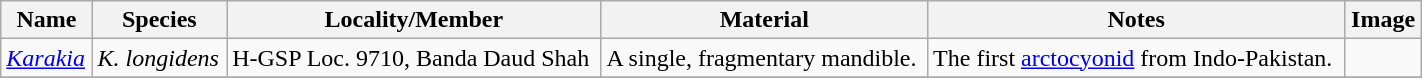<table class="wikitable" align="center" width="75%">
<tr>
<th>Name</th>
<th>Species</th>
<th>Locality/Member</th>
<th>Material</th>
<th>Notes</th>
<th>Image</th>
</tr>
<tr>
<td><em><a href='#'>Karakia</a></em></td>
<td><em>K. longidens</em></td>
<td>H-GSP Loc. 9710, Banda Daud Shah</td>
<td>A single, fragmentary mandible.</td>
<td>The first <a href='#'>arctocyonid</a> from Indo-Pakistan.</td>
<td></td>
</tr>
<tr>
</tr>
</table>
